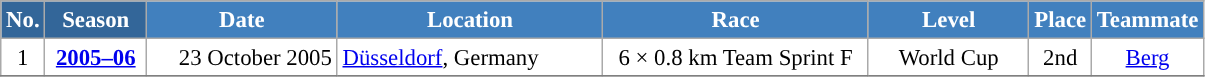<table class="wikitable sortable" style="font-size:95%; text-align:center; border:grey solid 1px; border-collapse:collapse; background:#ffffff;">
<tr style="background:#efefef;">
<th style="background-color:#369; color:white;">No.</th>
<th style="background-color:#369; color:white;">Season</th>
<th style="background-color:#4180be; color:white; width:120px;">Date</th>
<th style="background-color:#4180be; color:white; width:170px;">Location</th>
<th style="background-color:#4180be; color:white; width:170px;">Race</th>
<th style="background-color:#4180be; color:white; width:100px;">Level</th>
<th style="background-color:#4180be; color:white;">Place</th>
<th style="background-color:#4180be; color:white;">Teammate</th>
</tr>
<tr>
<td align=center>1</td>
<td rowspan=1 align=center><strong> <a href='#'>2005–06</a> </strong></td>
<td align=right>23 October 2005</td>
<td align=left> <a href='#'>Düsseldorf</a>, Germany</td>
<td>6 × 0.8 km Team Sprint  F</td>
<td>World Cup</td>
<td>2nd</td>
<td><a href='#'>Berg</a></td>
</tr>
<tr>
</tr>
</table>
